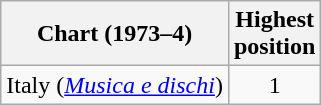<table class="wikitable">
<tr>
<th>Chart (1973–4)</th>
<th>Highest<br>position</th>
</tr>
<tr>
<td>Italy (<em><a href='#'>Musica e dischi</a></em>)</td>
<td style="text-align:center">1</td>
</tr>
</table>
